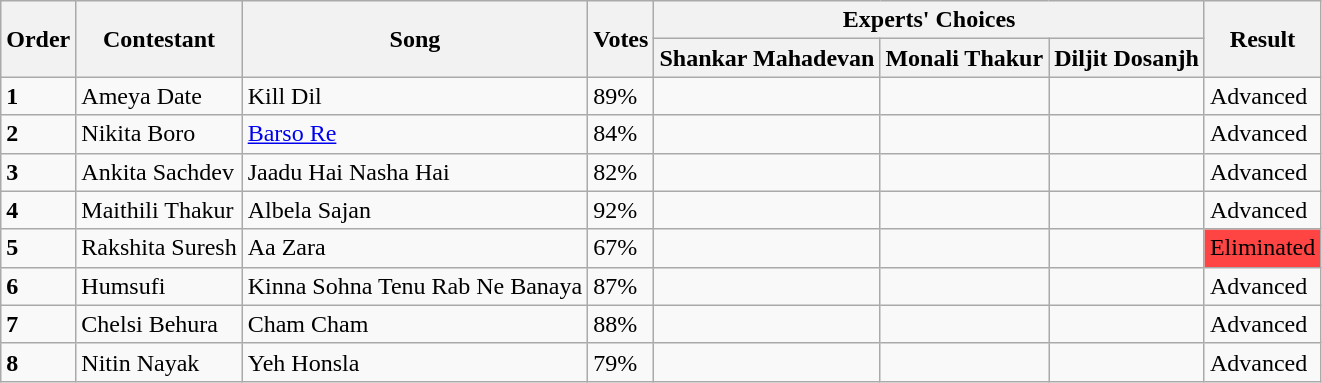<table class="wikitable sortable mw-collapsible">
<tr>
<th rowspan="2">Order</th>
<th rowspan="2">Contestant</th>
<th rowspan="2">Song</th>
<th rowspan="2">Votes</th>
<th colspan="3">Experts' Choices</th>
<th rowspan="2">Result</th>
</tr>
<tr>
<th>Shankar Mahadevan</th>
<th>Monali Thakur</th>
<th>Diljit Dosanjh</th>
</tr>
<tr>
<td><strong>1</strong></td>
<td>Ameya Date</td>
<td>Kill Dil</td>
<td>89%</td>
<td></td>
<td></td>
<td></td>
<td>Advanced</td>
</tr>
<tr>
<td><strong>2</strong></td>
<td>Nikita Boro</td>
<td><a href='#'>Barso Re</a></td>
<td>84%</td>
<td></td>
<td></td>
<td></td>
<td>Advanced</td>
</tr>
<tr>
<td><strong>3</strong></td>
<td>Ankita Sachdev</td>
<td>Jaadu Hai Nasha Hai</td>
<td>82%</td>
<td></td>
<td></td>
<td></td>
<td>Advanced</td>
</tr>
<tr>
<td><strong>4</strong></td>
<td>Maithili Thakur</td>
<td>Albela Sajan</td>
<td>92%</td>
<td></td>
<td></td>
<td></td>
<td>Advanced</td>
</tr>
<tr>
<td><strong>5</strong></td>
<td>Rakshita Suresh</td>
<td>Aa Zara</td>
<td>67%</td>
<td></td>
<td></td>
<td></td>
<td bgcolor="#ff4444">Eliminated</td>
</tr>
<tr>
<td><strong>6</strong></td>
<td>Humsufi</td>
<td>Kinna Sohna Tenu Rab Ne Banaya</td>
<td>87%</td>
<td></td>
<td></td>
<td></td>
<td>Advanced</td>
</tr>
<tr>
<td><strong>7</strong></td>
<td>Chelsi Behura</td>
<td>Cham Cham</td>
<td>88%</td>
<td></td>
<td></td>
<td></td>
<td>Advanced</td>
</tr>
<tr>
<td><strong>8</strong></td>
<td>Nitin Nayak</td>
<td>Yeh Honsla</td>
<td>79%</td>
<td></td>
<td></td>
<td></td>
<td>Advanced</td>
</tr>
</table>
